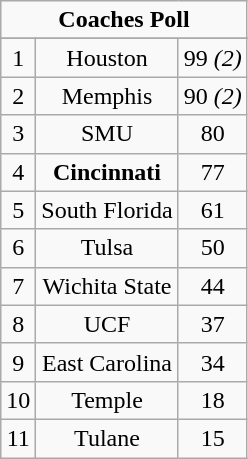<table class="wikitable">
<tr align="center">
<td align="center" Colspan="3"><strong>Coaches Poll</strong></td>
</tr>
<tr align="center">
</tr>
<tr align="center">
<td>1</td>
<td>Houston</td>
<td>99 <em>(2)</em></td>
</tr>
<tr align="center">
<td>2</td>
<td>Memphis</td>
<td>90 <em>(2)</em></td>
</tr>
<tr align="center">
<td>3</td>
<td>SMU</td>
<td>80</td>
</tr>
<tr align="center">
<td>4</td>
<td><strong>Cincinnati</strong></td>
<td>77</td>
</tr>
<tr align="center">
<td>5</td>
<td>South Florida</td>
<td>61</td>
</tr>
<tr align="center">
<td>6</td>
<td>Tulsa</td>
<td>50</td>
</tr>
<tr align="center">
<td>7</td>
<td>Wichita State</td>
<td>44</td>
</tr>
<tr align="center">
<td>8</td>
<td>UCF</td>
<td>37</td>
</tr>
<tr align="center">
<td>9</td>
<td>East Carolina</td>
<td>34</td>
</tr>
<tr align="center">
<td>10</td>
<td>Temple</td>
<td>18</td>
</tr>
<tr align="center">
<td>11</td>
<td>Tulane</td>
<td>15</td>
</tr>
</table>
